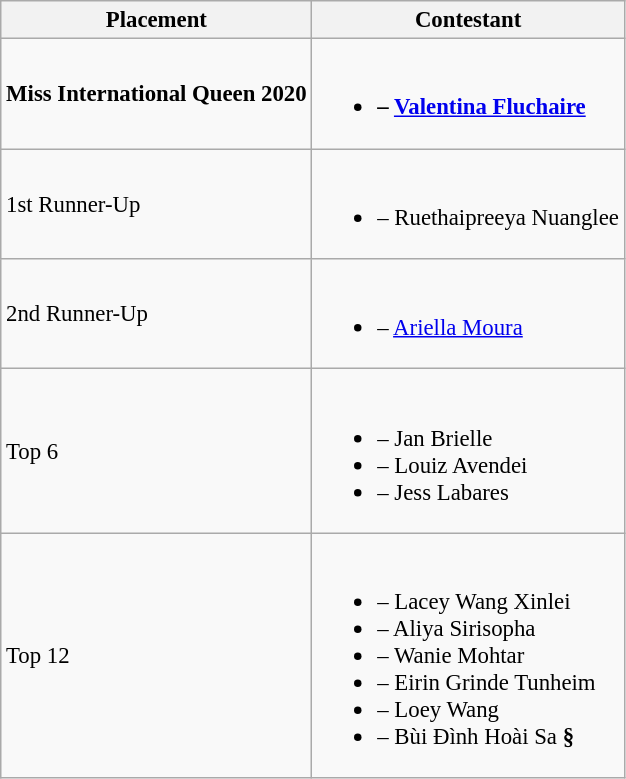<table class="wikitable sortable" style="font-size:95%;">
<tr>
<th>Placement</th>
<th>Contestant</th>
</tr>
<tr>
<td><strong>Miss International Queen 2020</strong></td>
<td><br><ul><li><strong> – <a href='#'>Valentina Fluchaire</a></strong></li></ul></td>
</tr>
<tr>
<td>1st Runner-Up</td>
<td><br><ul><li> – Ruethaipreeya Nuanglee</li></ul></td>
</tr>
<tr>
<td>2nd Runner-Up</td>
<td><br><ul><li> – <a href='#'>Ariella Moura</a></li></ul></td>
</tr>
<tr>
<td>Top 6</td>
<td><br><ul><li> – Jan Brielle</li><li> – Louiz Avendei</li><li> – Jess Labares</li></ul></td>
</tr>
<tr>
<td>Top 12</td>
<td><br><ul><li> – Lacey Wang Xinlei</li><li> – Aliya Sirisopha</li><li> – Wanie Mohtar</li><li> – Eirin Grinde Tunheim</li><li> – Loey Wang</li><li> – Bùi Đình Hoài Sa <strong>§</strong></li></ul></td>
</tr>
</table>
